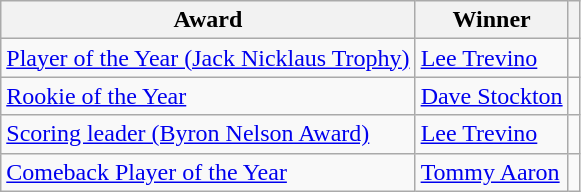<table class="wikitable">
<tr>
<th>Award</th>
<th>Winner</th>
<th></th>
</tr>
<tr>
<td><a href='#'>Player of the Year (Jack Nicklaus Trophy)</a></td>
<td> <a href='#'>Lee Trevino</a></td>
<td></td>
</tr>
<tr>
<td><a href='#'>Rookie of the Year</a></td>
<td> <a href='#'>Dave Stockton</a></td>
<td></td>
</tr>
<tr>
<td><a href='#'>Scoring leader (Byron Nelson Award)</a></td>
<td> <a href='#'>Lee Trevino</a></td>
<td></td>
</tr>
<tr>
<td><a href='#'>Comeback Player of the Year</a></td>
<td> <a href='#'>Tommy Aaron</a></td>
<td></td>
</tr>
</table>
